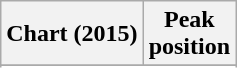<table class="wikitable sortable plainrowheaders" style="text-align:center">
<tr>
<th scope="col">Chart (2015)</th>
<th scope="col">Peak<br>position</th>
</tr>
<tr>
</tr>
<tr>
</tr>
<tr>
</tr>
<tr>
</tr>
</table>
